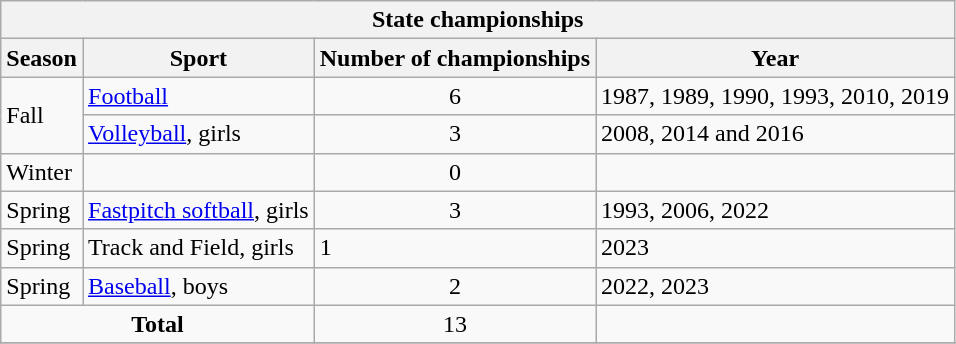<table class="wikitable">
<tr>
<th colspan=4>State championships</th>
</tr>
<tr>
<th>Season</th>
<th>Sport</th>
<th>Number of championships</th>
<th>Year</th>
</tr>
<tr>
<td rowspan=2>Fall</td>
<td><a href='#'>Football</a></td>
<td align="center">6</td>
<td>1987, 1989, 1990, 1993, 2010, 2019</td>
</tr>
<tr>
<td><a href='#'>Volleyball</a>, girls</td>
<td align="center">3</td>
<td>2008, 2014 and 2016</td>
</tr>
<tr>
<td rowspan=1>Winter</td>
<td></td>
<td align="center">0</td>
<td></td>
</tr>
<tr>
<td rowspan=1>Spring</td>
<td><a href='#'>Fastpitch softball</a>, girls</td>
<td align="center">3</td>
<td>1993, 2006, 2022</td>
</tr>
<tr>
<td>Spring</td>
<td>Track and Field, girls</td>
<td>1</td>
<td>2023</td>
</tr>
<tr>
<td rowspan="1">Spring</td>
<td><a href='#'>Baseball</a>, boys</td>
<td align="center">2</td>
<td>2022, 2023</td>
</tr>
<tr>
<td align="center" colspan=2><strong>Total</strong></td>
<td align="center">13</td>
<td></td>
</tr>
<tr>
</tr>
</table>
